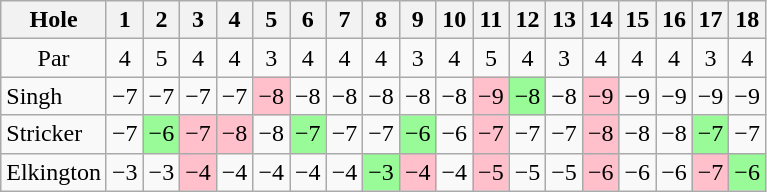<table class="wikitable" style="text-align:center">
<tr>
<th>Hole</th>
<th>1</th>
<th>2</th>
<th>3</th>
<th>4</th>
<th>5</th>
<th>6</th>
<th>7</th>
<th>8</th>
<th>9</th>
<th>10</th>
<th>11</th>
<th>12</th>
<th>13</th>
<th>14</th>
<th>15</th>
<th>16</th>
<th>17</th>
<th>18</th>
</tr>
<tr>
<td>Par</td>
<td>4</td>
<td>5</td>
<td>4</td>
<td>4</td>
<td>3</td>
<td>4</td>
<td>4</td>
<td>4</td>
<td>3</td>
<td>4</td>
<td>5</td>
<td>4</td>
<td>3</td>
<td>4</td>
<td>4</td>
<td>4</td>
<td>3</td>
<td>4</td>
</tr>
<tr>
<td align=left> Singh</td>
<td>−7</td>
<td>−7</td>
<td>−7</td>
<td>−7</td>
<td style="background: Pink;">−8</td>
<td>−8</td>
<td>−8</td>
<td>−8</td>
<td>−8</td>
<td>−8</td>
<td style="background: Pink;">−9</td>
<td style="background: PaleGreen;">−8</td>
<td>−8</td>
<td style="background: Pink;">−9</td>
<td>−9</td>
<td>−9</td>
<td>−9</td>
<td>−9</td>
</tr>
<tr>
<td align=left> Stricker</td>
<td>−7</td>
<td style="background: PaleGreen;">−6</td>
<td style="background: Pink;">−7</td>
<td style="background: Pink;">−8</td>
<td>−8</td>
<td style="background: PaleGreen;">−7</td>
<td>−7</td>
<td>−7</td>
<td style="background: PaleGreen;">−6</td>
<td>−6</td>
<td style="background: Pink;">−7</td>
<td>−7</td>
<td>−7</td>
<td style="background: Pink;">−8</td>
<td>−8</td>
<td>−8</td>
<td style="background: PaleGreen;">−7</td>
<td>−7</td>
</tr>
<tr>
<td align=left> Elkington</td>
<td>−3</td>
<td>−3</td>
<td style="background: Pink;">−4</td>
<td>−4</td>
<td>−4</td>
<td>−4</td>
<td>−4</td>
<td style="background: PaleGreen;">−3</td>
<td style="background: Pink;">−4</td>
<td>−4</td>
<td style="background: Pink;">−5</td>
<td>−5</td>
<td>−5</td>
<td style="background: Pink;">−6</td>
<td>−6</td>
<td>−6</td>
<td style="background: Pink;">−7</td>
<td style="background: PaleGreen;">−6</td>
</tr>
</table>
